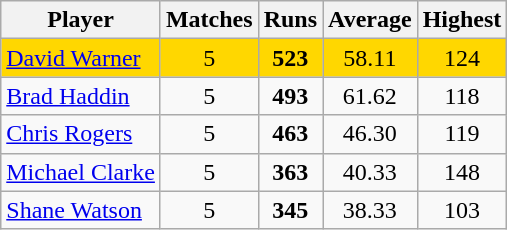<table class="wikitable" style="text-align:center">
<tr>
<th>Player</th>
<th>Matches</th>
<th>Runs</th>
<th>Average</th>
<th>Highest</th>
</tr>
<tr style="background:gold">
<td align=left><a href='#'>David Warner</a></td>
<td>5</td>
<td><strong>523</strong></td>
<td>58.11</td>
<td>124</td>
</tr>
<tr>
<td align=left><a href='#'>Brad Haddin</a></td>
<td>5</td>
<td><strong>493</strong></td>
<td>61.62</td>
<td>118</td>
</tr>
<tr>
<td align=left><a href='#'>Chris Rogers</a></td>
<td>5</td>
<td><strong>463</strong></td>
<td>46.30</td>
<td>119</td>
</tr>
<tr>
<td align=left><a href='#'>Michael Clarke</a></td>
<td>5</td>
<td><strong>363</strong></td>
<td>40.33</td>
<td>148</td>
</tr>
<tr>
<td align=left><a href='#'>Shane Watson</a></td>
<td>5</td>
<td><strong>345</strong></td>
<td>38.33</td>
<td>103</td>
</tr>
</table>
